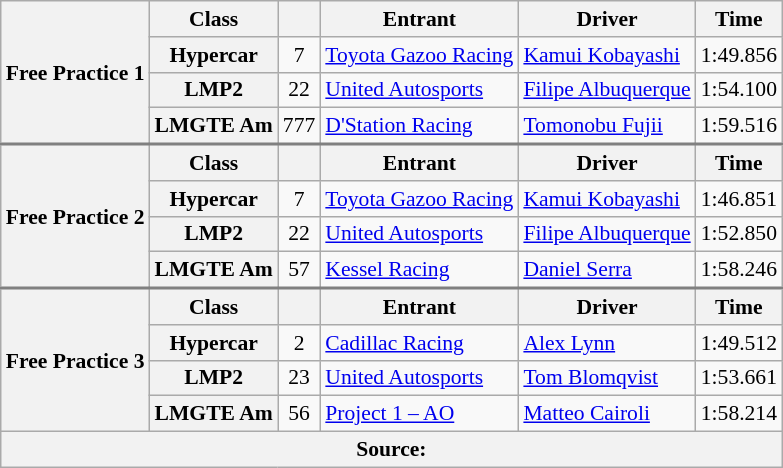<table class="wikitable" style="font-size:90%;">
<tr>
<th rowspan="4">Free Practice 1</th>
<th>Class</th>
<th></th>
<th>Entrant</th>
<th>Driver</th>
<th>Time</th>
</tr>
<tr>
<th>Hypercar</th>
<td style="text-align:center;">7</td>
<td> <a href='#'>Toyota Gazoo Racing</a></td>
<td> <a href='#'>Kamui Kobayashi</a></td>
<td>1:49.856</td>
</tr>
<tr>
<th>LMP2</th>
<td style="text-align:center;">22</td>
<td> <a href='#'>United Autosports</a></td>
<td> <a href='#'>Filipe Albuquerque</a></td>
<td>1:54.100</td>
</tr>
<tr>
<th>LMGTE Am</th>
<td style="text-align:center;">777</td>
<td> <a href='#'>D'Station Racing</a></td>
<td> <a href='#'>Tomonobu Fujii</a></td>
<td>1:59.516</td>
</tr>
<tr style="border-top:2px solid #808080">
<th rowspan="4">Free Practice 2</th>
<th>Class</th>
<th></th>
<th>Entrant</th>
<th>Driver</th>
<th>Time</th>
</tr>
<tr>
<th>Hypercar</th>
<td style="text-align:center;">7</td>
<td> <a href='#'>Toyota Gazoo Racing</a></td>
<td> <a href='#'>Kamui Kobayashi</a></td>
<td>1:46.851</td>
</tr>
<tr>
<th>LMP2</th>
<td style="text-align:center;">22</td>
<td> <a href='#'>United Autosports</a></td>
<td> <a href='#'>Filipe Albuquerque</a></td>
<td>1:52.850</td>
</tr>
<tr>
<th>LMGTE Am</th>
<td style="text-align:center;">57</td>
<td> <a href='#'>Kessel Racing</a></td>
<td> <a href='#'>Daniel Serra</a></td>
<td>1:58.246</td>
</tr>
<tr style="border-top:2px solid #808080">
<th rowspan="4">Free Practice 3</th>
<th>Class</th>
<th></th>
<th>Entrant</th>
<th>Driver</th>
<th>Time</th>
</tr>
<tr>
<th>Hypercar</th>
<td style="text-align:center;">2</td>
<td> <a href='#'>Cadillac Racing</a></td>
<td> <a href='#'>Alex Lynn</a></td>
<td>1:49.512</td>
</tr>
<tr>
<th>LMP2</th>
<td style="text-align:center;">23</td>
<td> <a href='#'>United Autosports</a></td>
<td> <a href='#'>Tom Blomqvist</a></td>
<td>1:53.661</td>
</tr>
<tr>
<th>LMGTE Am</th>
<td style="text-align:center;">56</td>
<td> <a href='#'>Project 1 – AO</a></td>
<td> <a href='#'>Matteo Cairoli</a></td>
<td>1:58.214</td>
</tr>
<tr>
<th colspan="6">Source:</th>
</tr>
</table>
